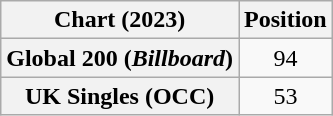<table class="wikitable sortable plainrowheaders" style="text-align:center">
<tr>
<th scope="col">Chart (2023)</th>
<th scope="col">Position</th>
</tr>
<tr>
<th scope="row">Global 200 (<em>Billboard</em>)</th>
<td>94</td>
</tr>
<tr>
<th scope="row">UK Singles (OCC)</th>
<td>53</td>
</tr>
</table>
